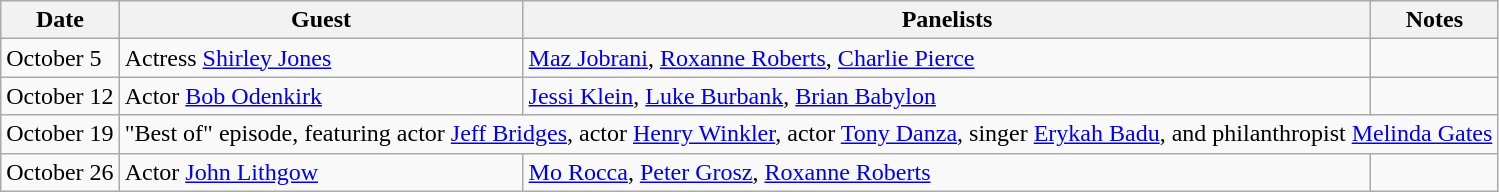<table class="wikitable">
<tr>
<th>Date</th>
<th>Guest</th>
<th>Panelists</th>
<th>Notes</th>
</tr>
<tr>
<td>October 5</td>
<td>Actress <a href='#'>Shirley Jones</a></td>
<td><a href='#'>Maz Jobrani</a>, <a href='#'>Roxanne Roberts</a>, <a href='#'>Charlie Pierce</a></td>
<td></td>
</tr>
<tr>
<td>October 12</td>
<td>Actor <a href='#'>Bob Odenkirk</a></td>
<td><a href='#'>Jessi Klein</a>, <a href='#'>Luke Burbank</a>, <a href='#'>Brian Babylon</a></td>
<td></td>
</tr>
<tr>
<td>October 19</td>
<td colspan="3">"Best of" episode, featuring actor <a href='#'>Jeff Bridges</a>, actor <a href='#'>Henry Winkler</a>, actor <a href='#'>Tony Danza</a>, singer <a href='#'>Erykah Badu</a>, and philanthropist <a href='#'>Melinda Gates</a></td>
</tr>
<tr>
<td>October 26</td>
<td>Actor <a href='#'>John Lithgow</a></td>
<td><a href='#'>Mo Rocca</a>, <a href='#'>Peter Grosz</a>, <a href='#'>Roxanne Roberts</a></td>
<td></td>
</tr>
</table>
